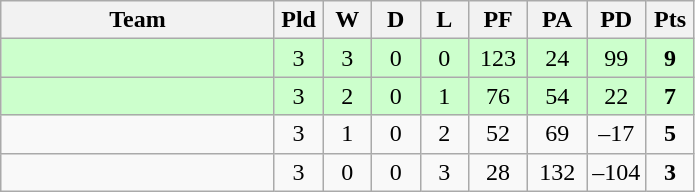<table class="wikitable" style="text-align:center;">
<tr>
<th width=175>Team</th>
<th width=25 abbr="Played">Pld</th>
<th width=25 abbr="Won">W</th>
<th width=25 abbr="Drawn">D</th>
<th width=25 abbr="Lost">L</th>
<th width=32 abbr="Points for">PF</th>
<th width=32 abbr="Points against">PA</th>
<th width=32 abbr="Points difference">PD</th>
<th width=25 abbr="Points">Pts</th>
</tr>
<tr bgcolor=ccffcc>
<td align=left></td>
<td>3</td>
<td>3</td>
<td>0</td>
<td>0</td>
<td>123</td>
<td>24</td>
<td>99</td>
<td><strong>9</strong></td>
</tr>
<tr bgcolor=ccffcc>
<td align=left></td>
<td>3</td>
<td>2</td>
<td>0</td>
<td>1</td>
<td>76</td>
<td>54</td>
<td>22</td>
<td><strong>7</strong></td>
</tr>
<tr>
<td align=left></td>
<td>3</td>
<td>1</td>
<td>0</td>
<td>2</td>
<td>52</td>
<td>69</td>
<td>–17</td>
<td><strong>5</strong></td>
</tr>
<tr>
<td align=left></td>
<td>3</td>
<td>0</td>
<td>0</td>
<td>3</td>
<td>28</td>
<td>132</td>
<td>–104</td>
<td><strong>3</strong></td>
</tr>
</table>
